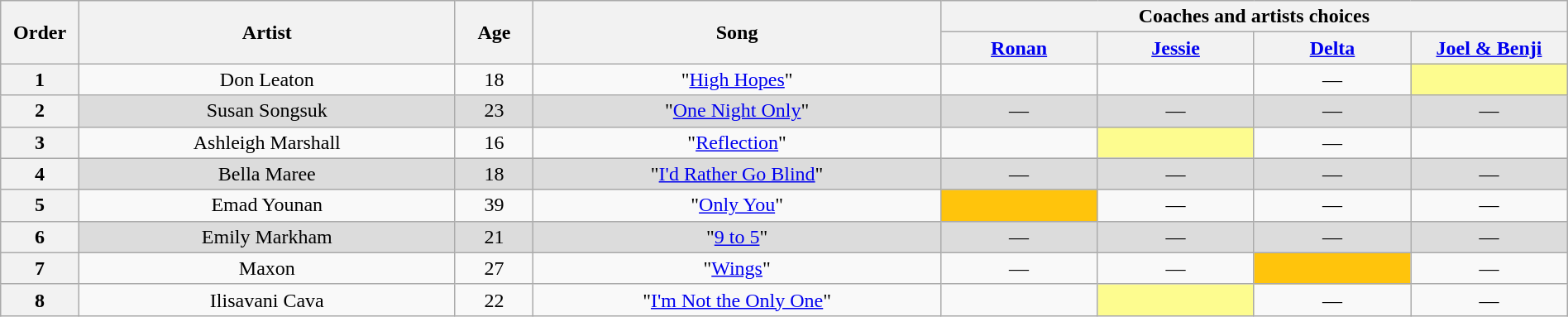<table class="wikitable" style="text-align:center; width:100%;">
<tr>
<th scope="col" rowspan="2" style="width:05%;">Order</th>
<th scope="col" rowspan="2" style="width:24%;">Artist</th>
<th scope="col" rowspan="2" style="width:05%;">Age</th>
<th scope="col" rowspan="2" style="width:26%;">Song</th>
<th colspan="4" style="width:40%;">Coaches and artists choices</th>
</tr>
<tr>
<th style="width:10%;"><a href='#'>Ronan</a></th>
<th style="width:10%;"><a href='#'>Jessie</a></th>
<th style="width:10%;"><a href='#'>Delta</a></th>
<th style="width:10%;"><a href='#'>Joel & Benji</a></th>
</tr>
<tr>
<th>1</th>
<td>Don Leaton</td>
<td>18</td>
<td>"<a href='#'>High Hopes</a>"</td>
<td> <strong></strong> </td>
<td> <strong></strong> </td>
<td>—</td>
<td style="background-color:#FDFC8F;"> <strong></strong> </td>
</tr>
<tr>
<th>2</th>
<td style="background-color:#DCDCDC;">Susan Songsuk</td>
<td style="background-color:#DCDCDC;">23</td>
<td style="background-color:#DCDCDC;">"<a href='#'>One Night Only</a>"</td>
<td style="background-color:#DCDCDC;">—</td>
<td style="background-color:#DCDCDC;">—</td>
<td style="background-color:#DCDCDC;">—</td>
<td style="background-color:#DCDCDC;">—</td>
</tr>
<tr>
<th>3</th>
<td>Ashleigh Marshall</td>
<td>16</td>
<td>"<a href='#'>Reflection</a>"</td>
<td> <strong></strong> </td>
<td style="background-color:#FDFC8F;"> <strong></strong> </td>
<td>—</td>
<td> <strong></strong> </td>
</tr>
<tr>
<th>4</th>
<td style="background-color:#DCDCDC;">Bella Maree</td>
<td style="background-color:#DCDCDC;">18</td>
<td style="background-color:#DCDCDC;">"<a href='#'>I'd Rather Go Blind</a>"</td>
<td style="background-color:#DCDCDC;">—</td>
<td style="background-color:#DCDCDC;">—</td>
<td style="background-color:#DCDCDC;">—</td>
<td style="background-color:#DCDCDC;">—</td>
</tr>
<tr>
<th>5</th>
<td>Emad Younan</td>
<td>39</td>
<td>"<a href='#'>Only You</a>"</td>
<td style="background:#FFC40C"> <strong></strong> </td>
<td>—</td>
<td>—</td>
<td>—</td>
</tr>
<tr>
<th>6</th>
<td style="background-color:#DCDCDC;">Emily Markham</td>
<td style="background-color:#DCDCDC;">21</td>
<td style="background-color:#DCDCDC;">"<a href='#'>9 to 5</a>"</td>
<td style="background-color:#DCDCDC;">—</td>
<td style="background-color:#DCDCDC;">—</td>
<td style="background-color:#DCDCDC;">—</td>
<td style="background-color:#DCDCDC;">—</td>
</tr>
<tr>
<th>7</th>
<td>Maxon</td>
<td>27</td>
<td>"<a href='#'>Wings</a>"</td>
<td>—</td>
<td>—</td>
<td style="background:#FFC40C"> <strong></strong> </td>
<td>—</td>
</tr>
<tr>
<th>8</th>
<td>Ilisavani Cava</td>
<td>22</td>
<td>"<a href='#'>I'm Not the Only One</a>"</td>
<td> <strong></strong> </td>
<td style="background-color:#FDFC8F;"> <strong></strong> </td>
<td>—</td>
<td>—</td>
</tr>
</table>
